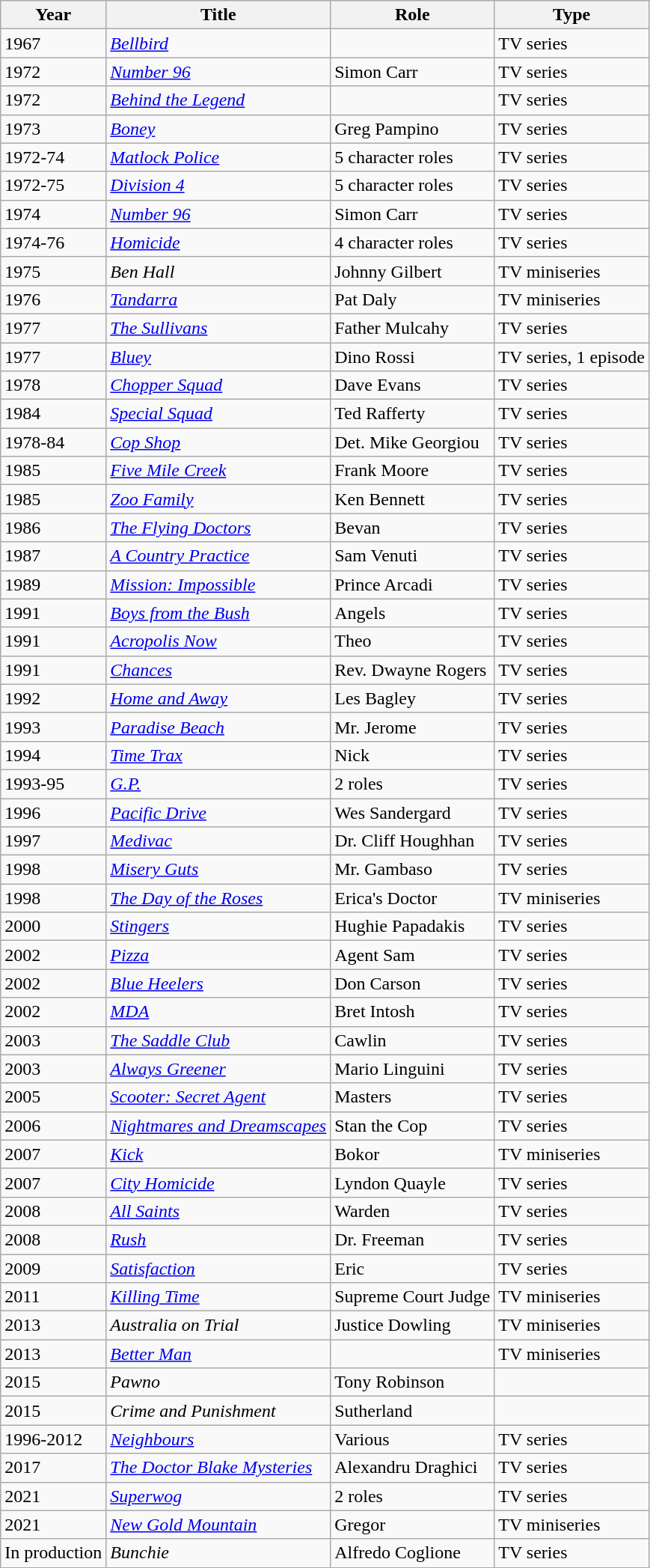<table class="wikitable">
<tr>
<th>Year</th>
<th>Title</th>
<th>Role</th>
<th>Type</th>
</tr>
<tr>
<td>1967</td>
<td><em><a href='#'>Bellbird</a></em></td>
<td></td>
<td>TV series</td>
</tr>
<tr>
<td>1972</td>
<td><em><a href='#'>Number 96</a></em></td>
<td>Simon Carr</td>
<td>TV series</td>
</tr>
<tr>
<td>1972</td>
<td><em><a href='#'>Behind the Legend</a></em></td>
<td></td>
<td>TV series</td>
</tr>
<tr>
<td>1973</td>
<td><em><a href='#'>Boney</a></em></td>
<td>Greg Pampino</td>
<td>TV series</td>
</tr>
<tr>
<td>1972-74</td>
<td><em><a href='#'>Matlock Police</a></em></td>
<td>5 character roles</td>
<td>TV series</td>
</tr>
<tr>
<td>1972-75</td>
<td><em><a href='#'>Division 4</a></em></td>
<td>5 character roles</td>
<td>TV series</td>
</tr>
<tr>
<td>1974</td>
<td><em><a href='#'>Number 96</a></em></td>
<td>Simon Carr</td>
<td>TV series</td>
</tr>
<tr>
<td>1974-76</td>
<td><em><a href='#'>Homicide</a></em></td>
<td>4 character roles</td>
<td>TV series</td>
</tr>
<tr>
<td>1975</td>
<td><em>Ben Hall</em></td>
<td>Johnny Gilbert</td>
<td>TV miniseries</td>
</tr>
<tr>
<td>1976</td>
<td><em><a href='#'>Tandarra</a></em></td>
<td>Pat Daly</td>
<td>TV miniseries</td>
</tr>
<tr>
<td>1977</td>
<td><em><a href='#'>The Sullivans</a></em></td>
<td>Father Mulcahy</td>
<td>TV series</td>
</tr>
<tr>
<td>1977</td>
<td><em><a href='#'>Bluey</a></em></td>
<td>Dino Rossi</td>
<td>TV series, 1 episode</td>
</tr>
<tr>
<td>1978</td>
<td><em><a href='#'>Chopper Squad</a></em></td>
<td>Dave Evans</td>
<td>TV series</td>
</tr>
<tr>
<td>1984</td>
<td><em><a href='#'>Special Squad</a></em></td>
<td>Ted Rafferty</td>
<td>TV series</td>
</tr>
<tr>
<td>1978-84</td>
<td><em><a href='#'>Cop Shop</a></em></td>
<td>Det. Mike Georgiou</td>
<td>TV series</td>
</tr>
<tr>
<td>1985</td>
<td><em><a href='#'>Five Mile Creek</a></em></td>
<td>Frank Moore</td>
<td>TV series</td>
</tr>
<tr>
<td>1985</td>
<td><em><a href='#'>Zoo Family</a></em></td>
<td>Ken Bennett</td>
<td>TV series</td>
</tr>
<tr>
<td>1986</td>
<td><em><a href='#'>The Flying Doctors</a></em></td>
<td>Bevan</td>
<td>TV series</td>
</tr>
<tr>
<td>1987</td>
<td><em><a href='#'>A Country Practice</a></em></td>
<td>Sam Venuti</td>
<td>TV series</td>
</tr>
<tr>
<td>1989</td>
<td><em><a href='#'>Mission: Impossible</a></em></td>
<td>Prince Arcadi</td>
<td>TV series</td>
</tr>
<tr>
<td>1991</td>
<td><em><a href='#'>Boys from the Bush</a></em></td>
<td>Angels</td>
<td>TV series</td>
</tr>
<tr>
<td>1991</td>
<td><em><a href='#'>Acropolis Now</a></em></td>
<td>Theo</td>
<td>TV series</td>
</tr>
<tr>
<td>1991</td>
<td><em><a href='#'>Chances</a></em></td>
<td>Rev. Dwayne Rogers</td>
<td>TV series</td>
</tr>
<tr>
<td>1992</td>
<td><em><a href='#'>Home and Away</a></em></td>
<td>Les Bagley</td>
<td>TV series</td>
</tr>
<tr>
<td>1993</td>
<td><em><a href='#'>Paradise Beach</a></em></td>
<td>Mr. Jerome</td>
<td>TV series</td>
</tr>
<tr>
<td>1994</td>
<td><em><a href='#'>Time Trax</a></em></td>
<td>Nick</td>
<td>TV series</td>
</tr>
<tr>
<td>1993-95</td>
<td><em><a href='#'>G.P.</a></em></td>
<td>2 roles</td>
<td>TV series</td>
</tr>
<tr>
<td>1996</td>
<td><em><a href='#'>Pacific Drive</a></em></td>
<td>Wes Sandergard</td>
<td>TV series</td>
</tr>
<tr>
<td>1997</td>
<td><em><a href='#'>Medivac</a></em></td>
<td>Dr. Cliff Houghhan</td>
<td>TV series</td>
</tr>
<tr>
<td>1998</td>
<td><em><a href='#'>Misery Guts</a></em></td>
<td>Mr. Gambaso</td>
<td>TV series</td>
</tr>
<tr>
<td>1998</td>
<td><em><a href='#'>The Day of the Roses</a></em></td>
<td>Erica's Doctor</td>
<td>TV miniseries</td>
</tr>
<tr>
<td>2000</td>
<td><em><a href='#'>Stingers</a></em></td>
<td>Hughie Papadakis</td>
<td>TV series</td>
</tr>
<tr>
<td>2002</td>
<td><em><a href='#'>Pizza</a></em></td>
<td>Agent Sam</td>
<td>TV series</td>
</tr>
<tr>
<td>2002</td>
<td><em><a href='#'>Blue Heelers</a></em></td>
<td>Don Carson</td>
<td>TV series</td>
</tr>
<tr>
<td>2002</td>
<td><em><a href='#'>MDA</a></em></td>
<td>Bret Intosh</td>
<td>TV series</td>
</tr>
<tr>
<td>2003</td>
<td><em><a href='#'>The Saddle Club</a></em></td>
<td>Cawlin</td>
<td>TV series</td>
</tr>
<tr>
<td>2003</td>
<td><em><a href='#'>Always Greener</a></em></td>
<td>Mario Linguini</td>
<td>TV series</td>
</tr>
<tr>
<td>2005</td>
<td><em><a href='#'>Scooter: Secret Agent</a></em></td>
<td>Masters</td>
<td>TV series</td>
</tr>
<tr>
<td>2006</td>
<td><em><a href='#'>Nightmares and Dreamscapes</a></em></td>
<td>Stan the Cop</td>
<td>TV series</td>
</tr>
<tr>
<td>2007</td>
<td><em><a href='#'>Kick</a></em></td>
<td>Bokor</td>
<td>TV miniseries</td>
</tr>
<tr>
<td>2007</td>
<td><em><a href='#'>City Homicide</a></em></td>
<td>Lyndon Quayle</td>
<td>TV series</td>
</tr>
<tr>
<td>2008</td>
<td><em><a href='#'>All Saints</a></em></td>
<td>Warden</td>
<td>TV series</td>
</tr>
<tr>
<td>2008</td>
<td><em><a href='#'>Rush</a></em></td>
<td>Dr. Freeman</td>
<td>TV series</td>
</tr>
<tr>
<td>2009</td>
<td><em><a href='#'>Satisfaction</a></em></td>
<td>Eric</td>
<td>TV series</td>
</tr>
<tr>
<td>2011</td>
<td><em><a href='#'>Killing Time</a></em></td>
<td>Supreme Court Judge</td>
<td>TV miniseries</td>
</tr>
<tr>
<td>2013</td>
<td><em>Australia on Trial</em></td>
<td>Justice Dowling</td>
<td>TV miniseries</td>
</tr>
<tr>
<td>2013</td>
<td><em><a href='#'>Better Man</a></em></td>
<td></td>
<td>TV miniseries</td>
</tr>
<tr>
<td>2015</td>
<td><em>Pawno</em></td>
<td>Tony Robinson</td>
<td></td>
</tr>
<tr>
<td>2015</td>
<td><em>Crime and Punishment</em></td>
<td>Sutherland</td>
<td></td>
</tr>
<tr>
<td>1996-2012</td>
<td><em><a href='#'>Neighbours</a></em></td>
<td>Various</td>
<td>TV series</td>
</tr>
<tr>
<td>2017</td>
<td><em><a href='#'>The Doctor Blake Mysteries</a></em></td>
<td>Alexandru Draghici</td>
<td>TV series</td>
</tr>
<tr>
<td>2021</td>
<td><em><a href='#'>Superwog</a></em></td>
<td>2 roles</td>
<td>TV series</td>
</tr>
<tr>
<td>2021</td>
<td><em><a href='#'>New Gold Mountain</a></em></td>
<td>Gregor</td>
<td>TV miniseries</td>
</tr>
<tr>
<td>In production</td>
<td><em>Bunchie</em></td>
<td>Alfredo Coglione</td>
<td>TV series</td>
</tr>
</table>
